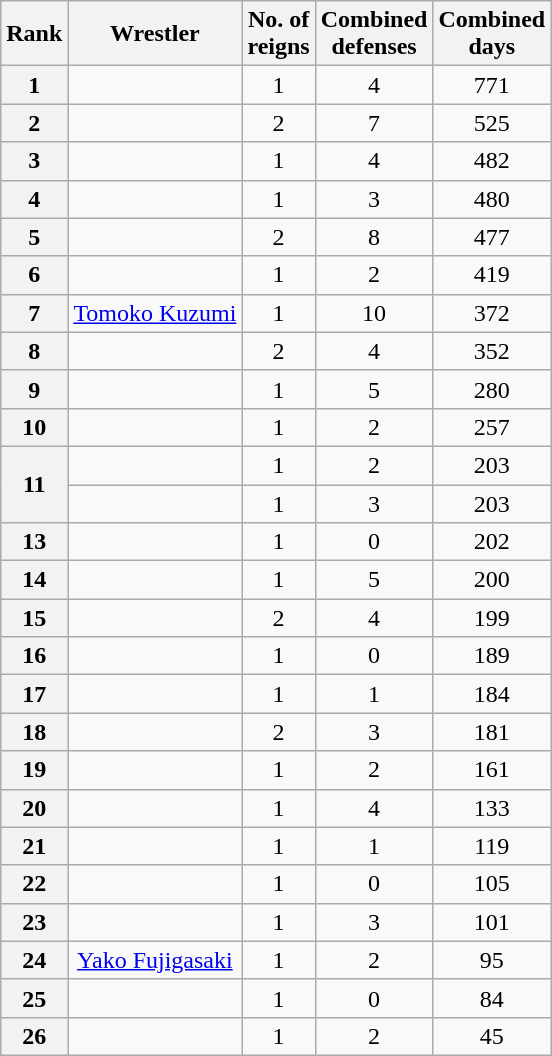<table class="wikitable sortable" style="text-align: center">
<tr>
<th>Rank</th>
<th>Wrestler</th>
<th>No. of<br>reigns</th>
<th>Combined<br>defenses</th>
<th>Combined<br>days</th>
</tr>
<tr>
<th>1</th>
<td></td>
<td>1</td>
<td>4</td>
<td>771</td>
</tr>
<tr>
<th>2</th>
<td></td>
<td>2</td>
<td>7</td>
<td>525</td>
</tr>
<tr>
<th>3</th>
<td></td>
<td>1</td>
<td>4</td>
<td>482</td>
</tr>
<tr>
<th>4</th>
<td></td>
<td>1</td>
<td>3</td>
<td>480</td>
</tr>
<tr>
<th>5</th>
<td></td>
<td>2</td>
<td>8</td>
<td>477</td>
</tr>
<tr>
<th>6</th>
<td></td>
<td>1</td>
<td>2</td>
<td>419</td>
</tr>
<tr>
<th>7</th>
<td><a href='#'>Tomoko Kuzumi</a></td>
<td>1</td>
<td>10</td>
<td>372</td>
</tr>
<tr>
<th>8</th>
<td></td>
<td>2</td>
<td>4</td>
<td>352</td>
</tr>
<tr>
<th>9</th>
<td></td>
<td>1</td>
<td>5</td>
<td>280</td>
</tr>
<tr>
<th>10</th>
<td></td>
<td>1</td>
<td>2</td>
<td>257</td>
</tr>
<tr>
<th rowspan=2>11</th>
<td></td>
<td>1</td>
<td>2</td>
<td>203</td>
</tr>
<tr>
<td></td>
<td>1</td>
<td>3</td>
<td>203</td>
</tr>
<tr>
<th>13</th>
<td></td>
<td>1</td>
<td>0</td>
<td>202</td>
</tr>
<tr>
<th>14</th>
<td></td>
<td>1</td>
<td>5</td>
<td>200</td>
</tr>
<tr>
<th>15</th>
<td></td>
<td>2</td>
<td>4</td>
<td>199</td>
</tr>
<tr>
<th>16</th>
<td></td>
<td>1</td>
<td>0</td>
<td>189</td>
</tr>
<tr>
<th>17</th>
<td></td>
<td>1</td>
<td>1</td>
<td>184</td>
</tr>
<tr>
<th>18</th>
<td></td>
<td>2</td>
<td>3</td>
<td>181</td>
</tr>
<tr>
<th>19</th>
<td></td>
<td>1</td>
<td>2</td>
<td>161</td>
</tr>
<tr>
<th>20</th>
<td></td>
<td>1</td>
<td>4</td>
<td>133</td>
</tr>
<tr>
<th>21</th>
<td></td>
<td>1</td>
<td>1</td>
<td>119</td>
</tr>
<tr>
<th>22</th>
<td></td>
<td>1</td>
<td>0</td>
<td>105</td>
</tr>
<tr>
<th>23</th>
<td></td>
<td>1</td>
<td>3</td>
<td>101</td>
</tr>
<tr>
<th>24</th>
<td><a href='#'>Yako Fujigasaki</a></td>
<td>1</td>
<td>2</td>
<td>95</td>
</tr>
<tr>
<th>25</th>
<td></td>
<td>1</td>
<td>0</td>
<td>84</td>
</tr>
<tr>
<th>26</th>
<td></td>
<td>1</td>
<td>2</td>
<td>45</td>
</tr>
</table>
